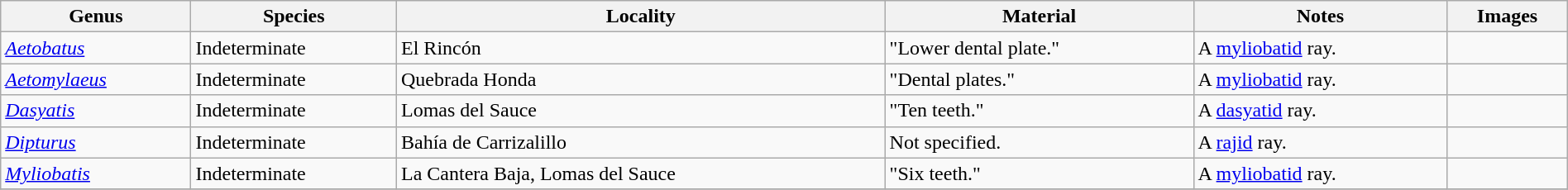<table class="wikitable" align="center" width="100%">
<tr>
<th>Genus</th>
<th>Species</th>
<th>Locality</th>
<th>Material</th>
<th>Notes</th>
<th>Images</th>
</tr>
<tr>
<td><em><a href='#'>Aetobatus</a></em></td>
<td>Indeterminate</td>
<td>El Rincón</td>
<td>"Lower dental plate."</td>
<td>A <a href='#'>myliobatid</a> ray.</td>
<td></td>
</tr>
<tr>
<td><em><a href='#'>Aetomylaeus</a></em></td>
<td>Indeterminate</td>
<td>Quebrada Honda</td>
<td>"Dental plates."</td>
<td>A <a href='#'>myliobatid</a> ray.</td>
<td></td>
</tr>
<tr>
<td><em><a href='#'>Dasyatis</a></em></td>
<td>Indeterminate</td>
<td>Lomas del Sauce</td>
<td>"Ten teeth."</td>
<td>A <a href='#'>dasyatid</a> ray.</td>
<td></td>
</tr>
<tr>
<td><em><a href='#'>Dipturus</a></em></td>
<td>Indeterminate</td>
<td>Bahía de Carrizalillo</td>
<td>Not specified.</td>
<td>A <a href='#'>rajid</a> ray.</td>
<td></td>
</tr>
<tr>
<td><em><a href='#'>Myliobatis</a></em></td>
<td>Indeterminate</td>
<td>La Cantera Baja, Lomas del Sauce</td>
<td>"Six teeth."</td>
<td>A <a href='#'>myliobatid</a> ray.</td>
<td><span></span></td>
</tr>
<tr>
</tr>
</table>
